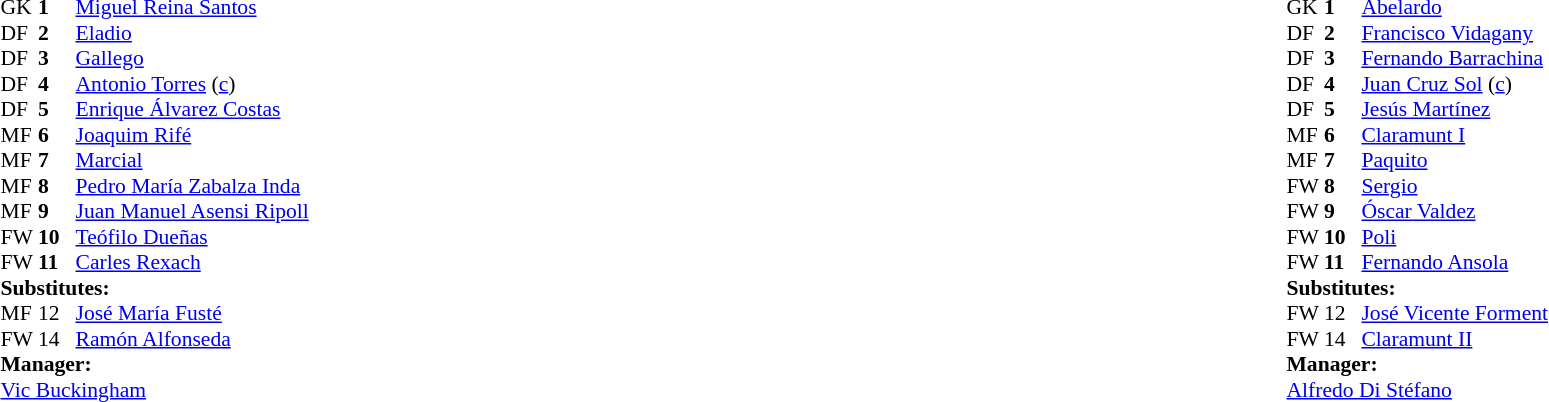<table width="100%">
<tr>
<td valign="top" width="50%"><br><table style="font-size: 90%" cellspacing="0" cellpadding="0">
<tr>
<td colspan="4"></td>
</tr>
<tr>
<th width="25"></th>
<th width="25"></th>
</tr>
<tr>
<td>GK</td>
<td><strong>1</strong></td>
<td> <a href='#'>Miguel Reina Santos</a></td>
</tr>
<tr>
<td>DF</td>
<td><strong>2</strong></td>
<td> <a href='#'>Eladio</a></td>
</tr>
<tr>
<td>DF</td>
<td><strong>3</strong></td>
<td> <a href='#'>Gallego</a></td>
</tr>
<tr>
<td>DF</td>
<td><strong>4</strong></td>
<td> <a href='#'>Antonio Torres</a> (<a href='#'>c</a>)</td>
</tr>
<tr>
<td>DF</td>
<td><strong>5</strong></td>
<td> <a href='#'>Enrique Álvarez Costas</a></td>
</tr>
<tr>
<td>MF</td>
<td><strong>6</strong></td>
<td> <a href='#'>Joaquim Rifé</a></td>
</tr>
<tr>
<td>MF</td>
<td><strong>7</strong></td>
<td> <a href='#'>Marcial</a></td>
<td></td>
<td></td>
</tr>
<tr>
<td>MF</td>
<td><strong>8</strong></td>
<td> <a href='#'>Pedro María Zabalza Inda</a></td>
</tr>
<tr>
<td>MF</td>
<td><strong>9</strong></td>
<td> <a href='#'>Juan Manuel Asensi Ripoll</a></td>
</tr>
<tr>
<td>FW</td>
<td><strong>10</strong></td>
<td> <a href='#'>Teófilo Dueñas</a></td>
<td></td>
<td></td>
</tr>
<tr>
<td>FW</td>
<td><strong>11</strong></td>
<td> <a href='#'>Carles Rexach</a></td>
</tr>
<tr>
<td colspan=4><strong>Substitutes:</strong></td>
</tr>
<tr>
<td>MF</td>
<td>12</td>
<td> <a href='#'>José María Fusté</a></td>
<td></td>
<td></td>
</tr>
<tr>
<td>FW</td>
<td>14</td>
<td> <a href='#'>Ramón Alfonseda</a></td>
<td></td>
<td></td>
</tr>
<tr>
<td colspan=4><strong>Manager:</strong></td>
</tr>
<tr>
<td colspan="4"> <a href='#'>Vic Buckingham</a></td>
</tr>
</table>
</td>
<td valign="top" width="50%"><br><table style="font-size: 90%" cellspacing="0" cellpadding="0" align=center>
<tr>
<td colspan="4"></td>
</tr>
<tr>
<th width="25"></th>
<th width="25"></th>
</tr>
<tr>
<td>GK</td>
<td><strong>1</strong></td>
<td> <a href='#'>Abelardo</a></td>
</tr>
<tr>
<td>DF</td>
<td><strong>2</strong></td>
<td> <a href='#'>Francisco Vidagany</a></td>
</tr>
<tr>
<td>DF</td>
<td><strong>3</strong></td>
<td> <a href='#'>Fernando Barrachina</a></td>
</tr>
<tr>
<td>DF</td>
<td><strong>4</strong></td>
<td> <a href='#'>Juan Cruz Sol</a> (<a href='#'>c</a>)</td>
<td></td>
</tr>
<tr>
<td>DF</td>
<td><strong>5</strong></td>
<td> <a href='#'>Jesús Martínez</a></td>
</tr>
<tr>
<td>MF</td>
<td><strong>6</strong></td>
<td> <a href='#'>Claramunt I</a></td>
</tr>
<tr>
<td>MF</td>
<td><strong>7</strong></td>
<td> <a href='#'>Paquito</a></td>
</tr>
<tr>
<td>FW</td>
<td><strong>8</strong></td>
<td> <a href='#'>Sergio</a></td>
<td></td>
<td></td>
</tr>
<tr>
<td>FW</td>
<td><strong>9</strong></td>
<td> <a href='#'>Óscar Valdez</a></td>
</tr>
<tr>
<td>FW</td>
<td><strong>10</strong></td>
<td> <a href='#'>Poli</a></td>
</tr>
<tr>
<td>FW</td>
<td><strong>11</strong></td>
<td> <a href='#'>Fernando Ansola</a></td>
<td></td>
<td></td>
</tr>
<tr>
<td colspan=4><strong>Substitutes:</strong></td>
</tr>
<tr>
<td>FW</td>
<td>12</td>
<td> <a href='#'>José Vicente Forment</a></td>
<td></td>
<td></td>
</tr>
<tr>
<td>FW</td>
<td>14</td>
<td> <a href='#'>Claramunt II</a></td>
<td></td>
<td></td>
</tr>
<tr>
<td colspan=4><strong>Manager:</strong></td>
</tr>
<tr>
<td colspan="4"> <a href='#'>Alfredo Di Stéfano</a></td>
</tr>
<tr>
</tr>
</table>
</td>
</tr>
</table>
